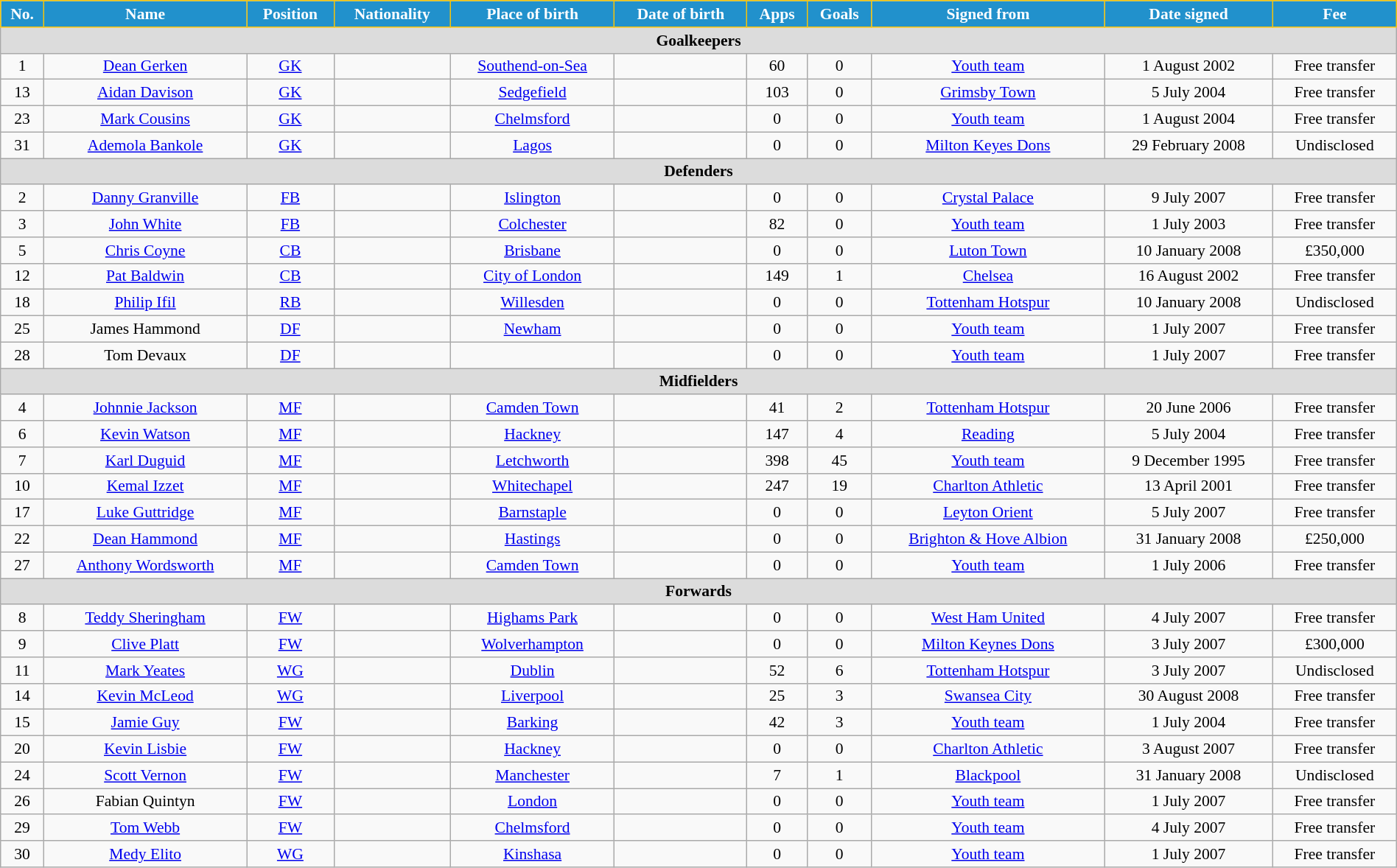<table class="wikitable" style="text-align:center; font-size:90%; width:100%;">
<tr>
<th style="background:#2191CC; color:white; border:1px solid #F7C408; text-align:center;">No.</th>
<th style="background:#2191CC; color:white; border:1px solid #F7C408; text-align:center;">Name</th>
<th style="background:#2191CC; color:white; border:1px solid #F7C408; text-align:center;">Position</th>
<th style="background:#2191CC; color:white; border:1px solid #F7C408; text-align:center;">Nationality</th>
<th style="background:#2191CC; color:white; border:1px solid #F7C408; text-align:center;">Place of birth</th>
<th style="background:#2191CC; color:white; border:1px solid #F7C408; text-align:center;">Date of birth</th>
<th style="background:#2191CC; color:white; border:1px solid #F7C408; text-align:center;">Apps</th>
<th style="background:#2191CC; color:white; border:1px solid #F7C408; text-align:center;">Goals</th>
<th style="background:#2191CC; color:white; border:1px solid #F7C408; text-align:center;">Signed from</th>
<th style="background:#2191CC; color:white; border:1px solid #F7C408; text-align:center;">Date signed</th>
<th style="background:#2191CC; color:white; border:1px solid #F7C408; text-align:center;">Fee</th>
</tr>
<tr>
<th colspan="13" style="background:#dcdcdc; text-align:center;">Goalkeepers</th>
</tr>
<tr>
<td>1</td>
<td><a href='#'>Dean Gerken</a></td>
<td><a href='#'>GK</a></td>
<td></td>
<td><a href='#'>Southend-on-Sea</a></td>
<td></td>
<td>60</td>
<td>0</td>
<td><a href='#'>Youth team</a></td>
<td>1 August 2002</td>
<td>Free transfer</td>
</tr>
<tr>
<td>13</td>
<td><a href='#'>Aidan Davison</a></td>
<td><a href='#'>GK</a></td>
<td></td>
<td> <a href='#'>Sedgefield</a></td>
<td></td>
<td>103</td>
<td>0</td>
<td> <a href='#'>Grimsby Town</a></td>
<td>5 July 2004</td>
<td>Free transfer</td>
</tr>
<tr>
<td>23</td>
<td><a href='#'>Mark Cousins</a></td>
<td><a href='#'>GK</a></td>
<td></td>
<td><a href='#'>Chelmsford</a></td>
<td></td>
<td>0</td>
<td>0</td>
<td><a href='#'>Youth team</a></td>
<td>1 August 2004</td>
<td>Free transfer</td>
</tr>
<tr>
<td>31</td>
<td><a href='#'>Ademola Bankole</a></td>
<td><a href='#'>GK</a></td>
<td></td>
<td><a href='#'>Lagos</a></td>
<td></td>
<td>0</td>
<td>0</td>
<td> <a href='#'>Milton Keyes Dons</a></td>
<td>29 February 2008</td>
<td>Undisclosed</td>
</tr>
<tr>
<th colspan="13" style="background:#dcdcdc; text-align:center;">Defenders</th>
</tr>
<tr>
<td>2</td>
<td><a href='#'>Danny Granville</a></td>
<td><a href='#'>FB</a></td>
<td></td>
<td><a href='#'>Islington</a></td>
<td></td>
<td>0</td>
<td>0</td>
<td> <a href='#'>Crystal Palace</a></td>
<td>9 July 2007</td>
<td>Free transfer</td>
</tr>
<tr>
<td>3</td>
<td><a href='#'>John White</a></td>
<td><a href='#'>FB</a></td>
<td></td>
<td><a href='#'>Colchester</a></td>
<td></td>
<td>82</td>
<td>0</td>
<td><a href='#'>Youth team</a></td>
<td>1 July 2003</td>
<td>Free transfer</td>
</tr>
<tr>
<td>5</td>
<td><a href='#'>Chris Coyne</a></td>
<td><a href='#'>CB</a></td>
<td></td>
<td><a href='#'>Brisbane</a></td>
<td></td>
<td>0</td>
<td>0</td>
<td> <a href='#'>Luton Town</a></td>
<td>10 January 2008</td>
<td>£350,000</td>
</tr>
<tr>
<td>12</td>
<td><a href='#'>Pat Baldwin</a></td>
<td><a href='#'>CB</a></td>
<td></td>
<td><a href='#'>City of London</a></td>
<td></td>
<td>149</td>
<td>1</td>
<td> <a href='#'>Chelsea</a></td>
<td>16 August 2002</td>
<td>Free transfer</td>
</tr>
<tr>
<td>18</td>
<td><a href='#'>Philip Ifil</a></td>
<td><a href='#'>RB</a></td>
<td></td>
<td><a href='#'>Willesden</a></td>
<td></td>
<td>0</td>
<td>0</td>
<td> <a href='#'>Tottenham Hotspur</a></td>
<td>10 January 2008</td>
<td>Undisclosed</td>
</tr>
<tr>
<td>25</td>
<td>James Hammond</td>
<td><a href='#'>DF</a></td>
<td></td>
<td><a href='#'>Newham</a></td>
<td></td>
<td>0</td>
<td>0</td>
<td><a href='#'>Youth team</a></td>
<td>1 July 2007</td>
<td>Free transfer</td>
</tr>
<tr>
<td>28</td>
<td>Tom Devaux</td>
<td><a href='#'>DF</a></td>
<td></td>
<td></td>
<td></td>
<td>0</td>
<td>0</td>
<td><a href='#'>Youth team</a></td>
<td>1 July 2007</td>
<td>Free transfer</td>
</tr>
<tr>
<th colspan="13" style="background:#dcdcdc; text-align:center;">Midfielders</th>
</tr>
<tr>
<td>4</td>
<td><a href='#'>Johnnie Jackson</a></td>
<td><a href='#'>MF</a></td>
<td></td>
<td><a href='#'>Camden Town</a></td>
<td></td>
<td>41</td>
<td>2</td>
<td> <a href='#'>Tottenham Hotspur</a></td>
<td>20 June 2006</td>
<td>Free transfer</td>
</tr>
<tr>
<td>6</td>
<td><a href='#'>Kevin Watson</a></td>
<td><a href='#'>MF</a></td>
<td></td>
<td><a href='#'>Hackney</a></td>
<td></td>
<td>147</td>
<td>4</td>
<td> <a href='#'>Reading</a></td>
<td>5 July 2004</td>
<td>Free transfer</td>
</tr>
<tr>
<td>7</td>
<td><a href='#'>Karl Duguid</a></td>
<td><a href='#'>MF</a></td>
<td></td>
<td><a href='#'>Letchworth</a></td>
<td></td>
<td>398</td>
<td>45</td>
<td><a href='#'>Youth team</a></td>
<td>9 December 1995</td>
<td>Free transfer</td>
</tr>
<tr>
<td>10</td>
<td><a href='#'>Kemal Izzet</a></td>
<td><a href='#'>MF</a></td>
<td></td>
<td><a href='#'>Whitechapel</a></td>
<td></td>
<td>247</td>
<td>19</td>
<td> <a href='#'>Charlton Athletic</a></td>
<td>13 April 2001</td>
<td>Free transfer</td>
</tr>
<tr>
<td>17</td>
<td><a href='#'>Luke Guttridge</a></td>
<td><a href='#'>MF</a></td>
<td></td>
<td><a href='#'>Barnstaple</a></td>
<td></td>
<td>0</td>
<td>0</td>
<td> <a href='#'>Leyton Orient</a></td>
<td>5 July 2007</td>
<td>Free transfer</td>
</tr>
<tr>
<td>22</td>
<td><a href='#'>Dean Hammond</a></td>
<td><a href='#'>MF</a></td>
<td></td>
<td><a href='#'>Hastings</a></td>
<td></td>
<td>0</td>
<td>0</td>
<td> <a href='#'>Brighton & Hove Albion</a></td>
<td>31 January 2008</td>
<td>£250,000</td>
</tr>
<tr>
<td>27</td>
<td><a href='#'>Anthony Wordsworth</a></td>
<td><a href='#'>MF</a></td>
<td></td>
<td><a href='#'>Camden Town</a></td>
<td></td>
<td>0</td>
<td>0</td>
<td><a href='#'>Youth team</a></td>
<td>1 July 2006</td>
<td>Free transfer</td>
</tr>
<tr>
<th colspan="13" style="background:#dcdcdc; text-align:center;">Forwards</th>
</tr>
<tr>
<td>8</td>
<td><a href='#'>Teddy Sheringham</a></td>
<td><a href='#'>FW</a></td>
<td></td>
<td><a href='#'>Highams Park</a></td>
<td></td>
<td>0</td>
<td>0</td>
<td> <a href='#'>West Ham United</a></td>
<td>4 July 2007</td>
<td>Free transfer</td>
</tr>
<tr>
<td>9</td>
<td><a href='#'>Clive Platt</a></td>
<td><a href='#'>FW</a></td>
<td></td>
<td><a href='#'>Wolverhampton</a></td>
<td></td>
<td>0</td>
<td>0</td>
<td> <a href='#'>Milton Keynes Dons</a></td>
<td>3 July 2007</td>
<td>£300,000</td>
</tr>
<tr>
<td>11</td>
<td><a href='#'>Mark Yeates</a></td>
<td><a href='#'>WG</a></td>
<td></td>
<td><a href='#'>Dublin</a></td>
<td></td>
<td>52</td>
<td>6</td>
<td> <a href='#'>Tottenham Hotspur</a></td>
<td>3 July 2007</td>
<td>Undisclosed</td>
</tr>
<tr>
<td>14</td>
<td><a href='#'>Kevin McLeod</a></td>
<td><a href='#'>WG</a></td>
<td></td>
<td><a href='#'>Liverpool</a></td>
<td></td>
<td>25</td>
<td>3</td>
<td> <a href='#'>Swansea City</a></td>
<td>30 August 2008</td>
<td>Free transfer</td>
</tr>
<tr>
<td>15</td>
<td><a href='#'>Jamie Guy</a></td>
<td><a href='#'>FW</a></td>
<td></td>
<td><a href='#'>Barking</a></td>
<td></td>
<td>42</td>
<td>3</td>
<td><a href='#'>Youth team</a></td>
<td>1 July 2004</td>
<td>Free transfer</td>
</tr>
<tr>
<td>20</td>
<td><a href='#'>Kevin Lisbie</a></td>
<td><a href='#'>FW</a></td>
<td></td>
<td> <a href='#'>Hackney</a></td>
<td></td>
<td>0</td>
<td>0</td>
<td> <a href='#'>Charlton Athletic</a></td>
<td>3 August 2007</td>
<td>Free transfer</td>
</tr>
<tr>
<td>24</td>
<td><a href='#'>Scott Vernon</a></td>
<td><a href='#'>FW</a></td>
<td></td>
<td><a href='#'>Manchester</a></td>
<td></td>
<td>7</td>
<td>1</td>
<td> <a href='#'>Blackpool</a></td>
<td>31 January 2008</td>
<td>Undisclosed</td>
</tr>
<tr>
<td>26</td>
<td>Fabian Quintyn</td>
<td><a href='#'>FW</a></td>
<td></td>
<td><a href='#'>London</a></td>
<td></td>
<td>0</td>
<td>0</td>
<td><a href='#'>Youth team</a></td>
<td>1 July 2007</td>
<td>Free transfer</td>
</tr>
<tr>
<td>29</td>
<td><a href='#'>Tom Webb</a></td>
<td><a href='#'>FW</a></td>
<td></td>
<td><a href='#'>Chelmsford</a></td>
<td></td>
<td>0</td>
<td>0</td>
<td><a href='#'>Youth team</a></td>
<td>4 July 2007</td>
<td>Free transfer</td>
</tr>
<tr>
<td>30</td>
<td><a href='#'>Medy Elito</a></td>
<td><a href='#'>WG</a></td>
<td></td>
<td> <a href='#'>Kinshasa</a></td>
<td></td>
<td>0</td>
<td>0</td>
<td><a href='#'>Youth team</a></td>
<td>1 July 2007</td>
<td>Free transfer</td>
</tr>
</table>
